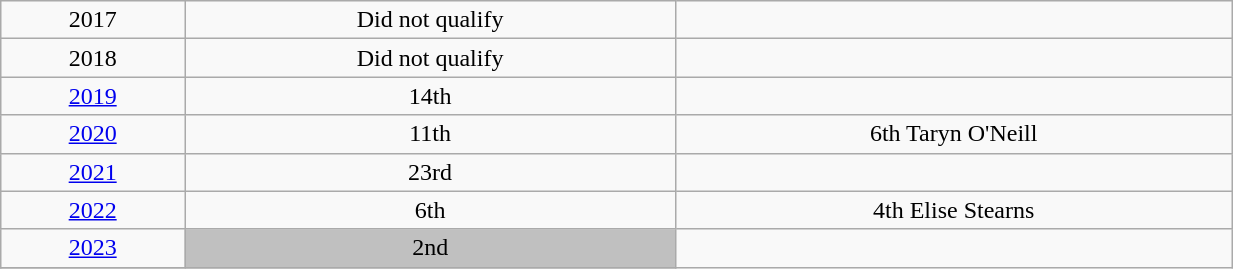<table class="wikitable" width="65%">
<tr align="center">
<td>2017</td>
<td>Did not qualify</td>
<td></td>
</tr>
<tr align="center">
<td>2018</td>
<td>Did not qualify</td>
</tr>
<tr align="center">
<td><a href='#'>2019</a></td>
<td>14th</td>
<td></td>
</tr>
<tr align="center">
<td><a href='#'>2020</a></td>
<td>11th</td>
<td>6th Taryn O'Neill</td>
</tr>
<tr align="center">
<td><a href='#'>2021</a></td>
<td>23rd</td>
<td></td>
</tr>
<tr align="center">
<td><a href='#'>2022</a></td>
<td>6th</td>
<td>4th Elise Stearns</td>
</tr>
<tr align="center">
<td><a href='#'>2023</a></td>
<td bgcolor=silver>2nd</td>
</tr>
<tr align="center">
</tr>
</table>
